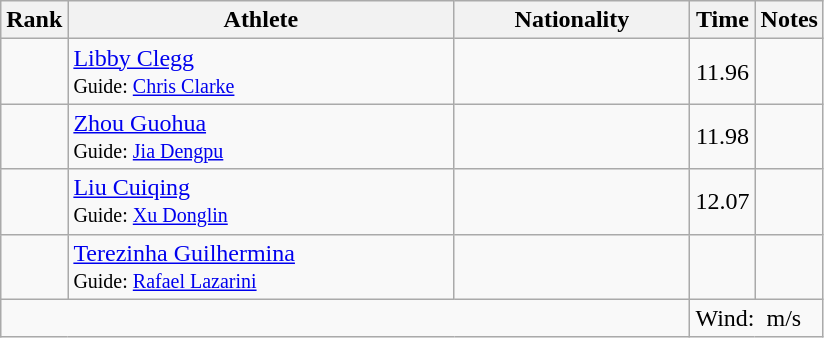<table class="wikitable sortable" style="text-align:center">
<tr>
<th>Rank</th>
<th width=250>Athlete</th>
<th width=150>Nationality</th>
<th>Time</th>
<th>Notes</th>
</tr>
<tr>
<td></td>
<td align=left><a href='#'>Libby Clegg </a><br><small>Guide: <a href='#'>Chris Clarke</a> </small></td>
<td align=left></td>
<td>11.96</td>
<td></td>
</tr>
<tr>
<td></td>
<td align=left><a href='#'>Zhou Guohua</a><br><small>Guide: <a href='#'>Jia Dengpu</a></small></td>
<td align=left></td>
<td>11.98</td>
<td></td>
</tr>
<tr>
<td></td>
<td align=left><a href='#'>Liu Cuiqing</a><br><small>Guide: <a href='#'>Xu Donglin</a></small></td>
<td align=left></td>
<td>12.07</td>
<td></td>
</tr>
<tr>
<td></td>
<td align=left><a href='#'>Terezinha Guilhermina</a><br><small>Guide: <a href='#'>Rafael Lazarini</a> </small></td>
<td align=left></td>
<td></td>
<td></td>
</tr>
<tr class="sortbottom">
<td colspan=3></td>
<td colspan="2" style="text-align:left;">Wind:  m/s</td>
</tr>
</table>
